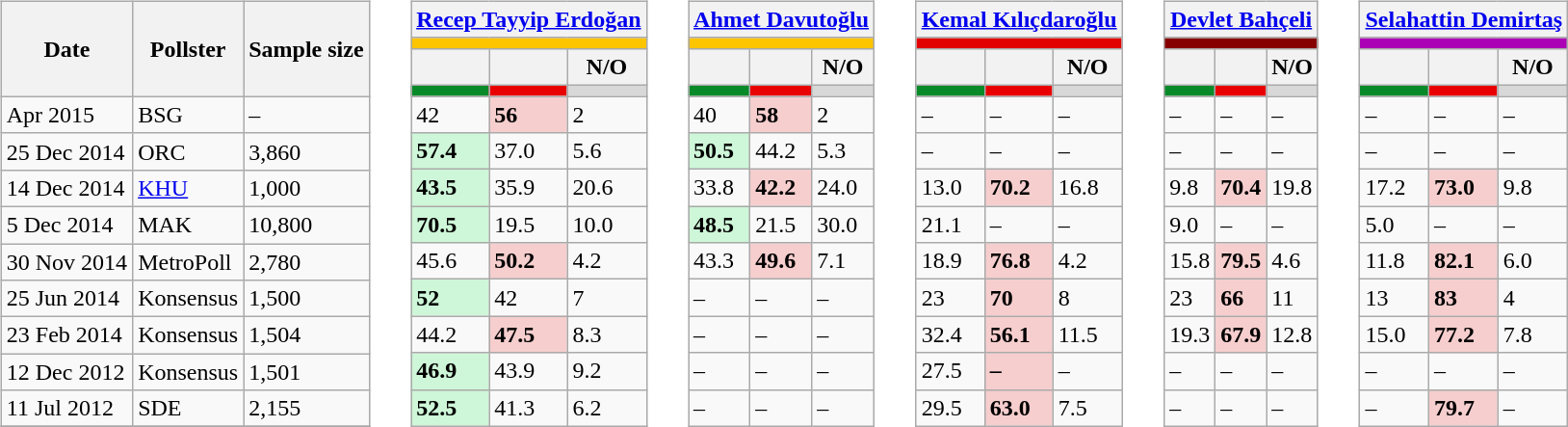<table>
<tr>
<td style="vertical-align:top"><br><table class="wikitable">
<tr style="height: 66px;">
<th>Date</th>
<th>Pollster</th>
<th>Sample size</th>
</tr>
<tr>
<td>Apr 2015</td>
<td>BSG</td>
<td>–</td>
</tr>
<tr>
<td>25 Dec 2014</td>
<td>ORC</td>
<td>3,860</td>
</tr>
<tr>
<td>14 Dec 2014</td>
<td><a href='#'>KHU</a></td>
<td>1,000</td>
</tr>
<tr>
<td>5 Dec 2014</td>
<td>MAK</td>
<td>10,800</td>
</tr>
<tr>
<td>30 Nov 2014</td>
<td>MetroPoll</td>
<td>2,780</td>
</tr>
<tr>
<td>25 Jun 2014</td>
<td>Konsensus</td>
<td>1,500</td>
</tr>
<tr>
<td>23 Feb 2014</td>
<td>Konsensus</td>
<td>1,504</td>
</tr>
<tr>
<td>12 Dec 2012</td>
<td>Konsensus</td>
<td>1,501</td>
</tr>
<tr>
<td>11 Jul 2012</td>
<td>SDE</td>
<td>2,155</td>
</tr>
<tr>
</tr>
</table>
</td>
<td colwidth=1em> </td>
<td style="vertical-align:top"><br><table class="wikitable">
<tr>
<th colspan="3"><strong><a href='#'>Recep Tayyip Erdoğan</a></strong></th>
</tr>
<tr>
<th style="background: #fdc400" width:70px;" colspan="3"></th>
</tr>
<tr>
<th></th>
<th></th>
<th>N/O</th>
</tr>
<tr>
<th style="background: #088A29" width:70px;"></th>
<th style="background: #E90000" width:70px;></th>
<th style="background: #d8d8d8" width:70px;></th>
</tr>
<tr>
<td>42</td>
<td style="background: #F6CECE"><strong>56</strong></td>
<td>2</td>
</tr>
<tr>
<td style="background: #CEF6D8"><strong>57.4</strong></td>
<td>37.0</td>
<td>5.6</td>
</tr>
<tr>
<td style="background: #CEF6D8"><strong>43.5</strong></td>
<td>35.9</td>
<td>20.6</td>
</tr>
<tr>
<td style="background: #CEF6D8"><strong>70.5</strong></td>
<td>19.5</td>
<td>10.0</td>
</tr>
<tr>
<td>45.6</td>
<td style="background: #F6CECE"><strong>50.2</strong></td>
<td>4.2</td>
</tr>
<tr>
<td style="background: #CEF6D8"><strong>52</strong></td>
<td>42</td>
<td>7</td>
</tr>
<tr>
<td>44.2</td>
<td style="background: #F6CECE"><strong>47.5</strong></td>
<td>8.3</td>
</tr>
<tr>
<td style="background: #CEF6D8"><strong>46.9</strong></td>
<td>43.9</td>
<td>9.2</td>
</tr>
<tr>
<td style="background: #CEF6D8"><strong>52.5</strong></td>
<td>41.3</td>
<td>6.2</td>
</tr>
</table>
</td>
<td colwidth=1em> </td>
<td style="vertical-align:top"><br><table class="wikitable">
<tr>
<th colspan="3"><strong><a href='#'>Ahmet Davutoğlu</a></strong></th>
</tr>
<tr>
<th style="background: #fdc400" width:70px;" colspan="3"></th>
</tr>
<tr>
<th></th>
<th></th>
<th>N/O</th>
</tr>
<tr>
<th style="background: #088A29" width:70px;"></th>
<th style="background: #E90000" width:70px;></th>
<th style="background: #d8d8d8" width:70px;></th>
</tr>
<tr>
<td>40</td>
<td style="background: #F6CECE"><strong>58</strong></td>
<td>2</td>
</tr>
<tr>
<td style="background: #CEF6D8"><strong>50.5</strong></td>
<td>44.2</td>
<td>5.3</td>
</tr>
<tr>
<td>33.8</td>
<td style="background: #F6CECE"><strong>42.2</strong></td>
<td>24.0</td>
</tr>
<tr>
<td style="background: #CEF6D8"><strong>48.5</strong></td>
<td>21.5</td>
<td>30.0</td>
</tr>
<tr>
<td>43.3</td>
<td style="background: #F6CECE"><strong>49.6</strong></td>
<td>7.1</td>
</tr>
<tr>
<td>–</td>
<td>–</td>
<td>–</td>
</tr>
<tr>
<td>–</td>
<td>–</td>
<td>–</td>
</tr>
<tr>
<td>–</td>
<td>–</td>
<td>–</td>
</tr>
<tr>
<td>–</td>
<td>–</td>
<td>–</td>
</tr>
</table>
</td>
<td colwidth=1em> </td>
<td style="vertical-align:top"><br><table class="wikitable">
<tr>
<th colspan="3"><strong><a href='#'>Kemal Kılıçdaroğlu</a></strong></th>
</tr>
<tr>
<th style="background: #e30000" width:70px;" colspan="3"></th>
</tr>
<tr>
<th></th>
<th></th>
<th>N/O</th>
</tr>
<tr>
<th style="background: #088A29" width:70px;"></th>
<th style="background: #E90000" width:70px;></th>
<th style="background: #d8d8d8" width:70px;></th>
</tr>
<tr>
<td>–</td>
<td>–</td>
<td>–</td>
</tr>
<tr>
<td>–</td>
<td>–</td>
<td>–</td>
</tr>
<tr>
<td>13.0</td>
<td style="background: #F6CECE"><strong>70.2</strong></td>
<td>16.8</td>
</tr>
<tr>
<td>21.1</td>
<td>–</td>
<td>–</td>
</tr>
<tr>
<td>18.9</td>
<td style="background: #F6CECE"><strong>76.8</strong></td>
<td>4.2</td>
</tr>
<tr>
<td>23</td>
<td style="background: #F6CECE"><strong>70</strong></td>
<td>8</td>
</tr>
<tr>
<td>32.4</td>
<td style="background: #F6CECE"><strong>56.1</strong></td>
<td>11.5</td>
</tr>
<tr>
<td>27.5</td>
<td style="background: #F6CECE"><strong>–</strong></td>
<td>–</td>
</tr>
<tr>
<td>29.5</td>
<td style="background: #F6CECE"><strong>63.0</strong></td>
<td>7.5</td>
</tr>
</table>
</td>
<td colwidth=1em> </td>
<td style="vertical-align:top"><br><table class="wikitable">
<tr>
<th colspan="3"><strong><a href='#'>Devlet Bahçeli</a></strong></th>
</tr>
<tr>
<th style="background: #870000" width:70px;" colspan="3"></th>
</tr>
<tr>
<th></th>
<th></th>
<th>N/O</th>
</tr>
<tr>
<th style="background: #088A29" width:70px;"></th>
<th style="background: #E90000" width:70px;></th>
<th style="background: #d8d8d8" width:70px;></th>
</tr>
<tr>
<td>–</td>
<td>–</td>
<td>–</td>
</tr>
<tr>
<td>–</td>
<td>–</td>
<td>–</td>
</tr>
<tr>
<td>9.8</td>
<td style="background: #F6CECE"><strong>70.4</strong></td>
<td>19.8</td>
</tr>
<tr>
<td>9.0</td>
<td>–</td>
<td>–</td>
</tr>
<tr>
<td>15.8</td>
<td style="background: #F6CECE"><strong>79.5</strong></td>
<td>4.6</td>
</tr>
<tr>
<td>23</td>
<td style="background: #F6CECE"><strong>66</strong></td>
<td>11</td>
</tr>
<tr>
<td>19.3</td>
<td style="background: #F6CECE"><strong>67.9</strong></td>
<td>12.8</td>
</tr>
<tr>
<td>–</td>
<td>–</td>
<td>–</td>
</tr>
<tr>
<td>–</td>
<td>–</td>
<td>–</td>
</tr>
</table>
</td>
<td colwidth=1em> </td>
<td style="vertical-align:top"><br><table class="wikitable">
<tr>
<th colspan="3"><strong><a href='#'>Selahattin Demirtaş</a></strong></th>
</tr>
<tr>
<th style="background: #AC02B5" width:70px;" colspan="3"></th>
</tr>
<tr>
<th></th>
<th></th>
<th>N/O</th>
</tr>
<tr>
<th style="background: #088A29" width:70px;"></th>
<th style="background: #E90000" width:70px;></th>
<th style="background: #d8d8d8" width:70px;></th>
</tr>
<tr>
<td>–</td>
<td>–</td>
<td>–</td>
</tr>
<tr>
<td>–</td>
<td>–</td>
<td>–</td>
</tr>
<tr>
<td>17.2</td>
<td style="background: #F6CECE"><strong>73.0</strong></td>
<td>9.8</td>
</tr>
<tr>
<td>5.0</td>
<td>–</td>
<td>–</td>
</tr>
<tr>
<td>11.8</td>
<td style="background: #F6CECE"><strong>82.1</strong></td>
<td>6.0</td>
</tr>
<tr>
<td>13</td>
<td style="background: #F6CECE"><strong>83</strong></td>
<td>4</td>
</tr>
<tr>
<td>15.0</td>
<td style="background: #F6CECE"><strong>77.2</strong></td>
<td>7.8</td>
</tr>
<tr>
<td>–</td>
<td>–</td>
<td>–</td>
</tr>
<tr>
<td>–</td>
<td style="background: #F6CECE"><strong>79.7</strong></td>
<td>–</td>
</tr>
</table>
</td>
</tr>
</table>
